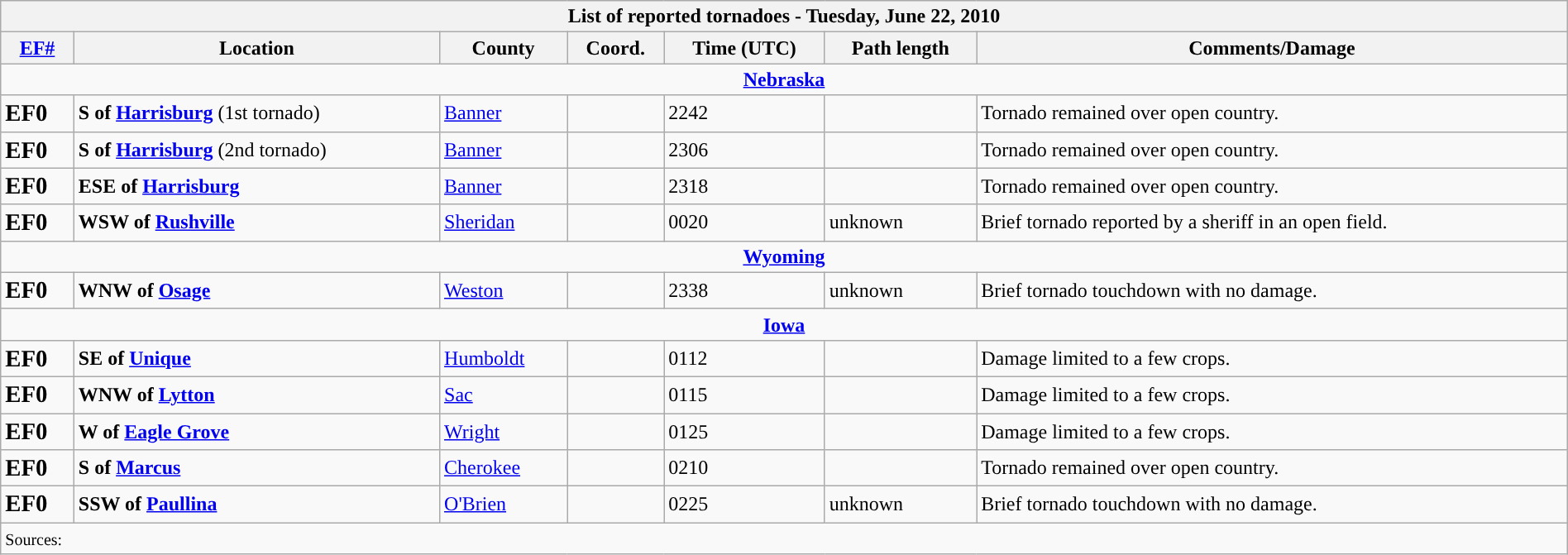<table class="wikitable collapsible" width="100%">
<tr>
<th colspan="7">List of reported tornadoes - Tuesday, June 22, 2010</th>
</tr>
<tr>
<th><a href='#'>EF#</a></th>
<th>Location</th>
<th>County</th>
<th>Coord.</th>
<th>Time (UTC)</th>
<th>Path length</th>
<th>Comments/Damage</th>
</tr>
<tr>
<td colspan="7" align=center><strong><a href='#'>Nebraska</a></strong></td>
</tr>
<tr>
<td><big><strong>EF0</strong></big></td>
<td><strong>S of <a href='#'>Harrisburg</a></strong> (1st tornado)</td>
<td><a href='#'>Banner</a></td>
<td></td>
<td>2242</td>
<td></td>
<td>Tornado remained over open country.</td>
</tr>
<tr>
<td><big><strong>EF0</strong></big></td>
<td><strong>S of <a href='#'>Harrisburg</a></strong> (2nd tornado)</td>
<td><a href='#'>Banner</a></td>
<td></td>
<td>2306</td>
<td></td>
<td>Tornado remained over open country.</td>
</tr>
<tr>
<td><big><strong>EF0</strong></big></td>
<td><strong>ESE of <a href='#'>Harrisburg</a></strong></td>
<td><a href='#'>Banner</a></td>
<td></td>
<td>2318</td>
<td></td>
<td>Tornado remained over open country.</td>
</tr>
<tr>
<td><big><strong>EF0</strong></big></td>
<td><strong>WSW of <a href='#'>Rushville</a></strong></td>
<td><a href='#'>Sheridan</a></td>
<td></td>
<td>0020</td>
<td>unknown</td>
<td>Brief tornado reported by a sheriff in an open field.</td>
</tr>
<tr>
<td colspan="7" align=center><strong><a href='#'>Wyoming</a></strong></td>
</tr>
<tr>
<td><big><strong>EF0</strong></big></td>
<td><strong>WNW of <a href='#'>Osage</a></strong></td>
<td><a href='#'>Weston</a></td>
<td></td>
<td>2338</td>
<td>unknown</td>
<td>Brief tornado touchdown with no damage.</td>
</tr>
<tr>
<td colspan="7" align=center><strong><a href='#'>Iowa</a></strong></td>
</tr>
<tr>
<td><big><strong>EF0</strong></big></td>
<td><strong>SE of <a href='#'>Unique</a></strong></td>
<td><a href='#'>Humboldt</a></td>
<td></td>
<td>0112</td>
<td></td>
<td>Damage limited to a few crops.</td>
</tr>
<tr>
<td><big><strong>EF0</strong></big></td>
<td><strong>WNW of <a href='#'>Lytton</a></strong></td>
<td><a href='#'>Sac</a></td>
<td></td>
<td>0115</td>
<td></td>
<td>Damage limited to a few crops.</td>
</tr>
<tr>
<td><big><strong>EF0</strong></big></td>
<td><strong>W of <a href='#'>Eagle Grove</a></strong></td>
<td><a href='#'>Wright</a></td>
<td></td>
<td>0125</td>
<td></td>
<td>Damage limited to a few crops.</td>
</tr>
<tr>
<td><big><strong>EF0</strong></big></td>
<td><strong>S of <a href='#'>Marcus</a></strong></td>
<td><a href='#'>Cherokee</a></td>
<td></td>
<td>0210</td>
<td></td>
<td>Tornado remained over open country.</td>
</tr>
<tr>
<td><big><strong>EF0</strong></big></td>
<td><strong>SSW of <a href='#'>Paullina</a></strong></td>
<td><a href='#'>O'Brien</a></td>
<td></td>
<td>0225</td>
<td>unknown</td>
<td>Brief tornado touchdown with no damage.</td>
</tr>
<tr>
<td colspan="7"><small>Sources: </small></td>
</tr>
</table>
